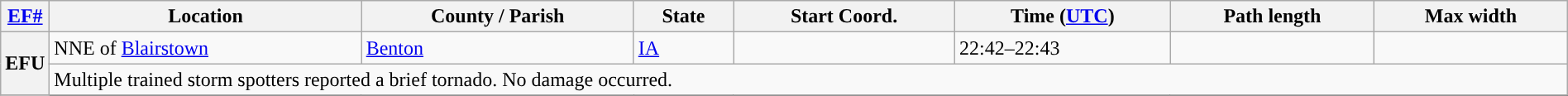<table class="wikitable sortable" style="width:100%;">
<tr>
<th scope="col" width="2%" align="center"><a href='#'>EF#</a></th>
<th scope="col" align="center" class="unsortable">Location</th>
<th scope="col" align="center" class="unsortable">County / Parish</th>
<th scope="col" align="center">State</th>
<th scope="col" align="center">Start Coord.</th>
<th scope="col" align="center">Time (<a href='#'>UTC</a>)</th>
<th scope="col" align="center">Path length</th>
<th scope="col" align="center">Max width</th>
</tr>
<tr>
<th scope="row" rowspan="2" style="background-color:#">EFU</th>
<td>NNE of <a href='#'>Blairstown</a></td>
<td><a href='#'>Benton</a></td>
<td><a href='#'>IA</a></td>
<td></td>
<td>22:42–22:43</td>
<td></td>
<td></td>
</tr>
<tr class="expand-child">
<td colspan="8" style=" border-bottom: 1px solid black;">Multiple trained storm spotters reported a brief tornado. No damage occurred.</td>
</tr>
<tr>
</tr>
</table>
